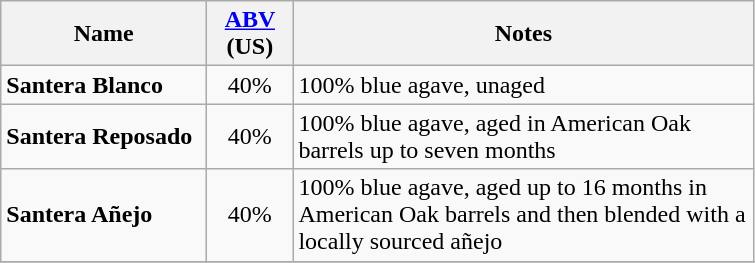<table class="wikitable" style="text-align:left">
<tr>
<th style="width:130px;">Name</th>
<th style="width:50px;"><a href='#'>ABV</a> (US)</th>
<th style="width:300px;">Notes</th>
</tr>
<tr>
<td><strong>Santera Blanco</strong></td>
<td style="text-align:center;">40%</td>
<td>100% blue agave, unaged </td>
</tr>
<tr>
<td><strong>Santera Reposado</strong></td>
<td style="text-align:center;">40%</td>
<td>100% blue agave, aged in American Oak barrels up to seven months</td>
</tr>
<tr>
<td><strong>Santera Añejo</strong></td>
<td style="text-align:center;">40%</td>
<td>100% blue agave, aged up to 16 months in American Oak barrels and then blended with a locally sourced añejo</td>
</tr>
<tr>
</tr>
</table>
